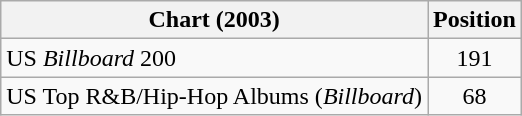<table class="wikitable sortable">
<tr>
<th>Chart (2003)</th>
<th>Position</th>
</tr>
<tr>
<td>US <em>Billboard</em> 200</td>
<td align="center">191</td>
</tr>
<tr>
<td>US Top R&B/Hip-Hop Albums (<em>Billboard</em>)</td>
<td align="center">68</td>
</tr>
</table>
